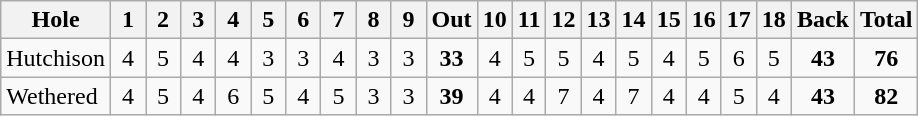<table class="wikitable" style="text-align:center">
<tr>
<th>Hole</th>
<th> 1 </th>
<th> 2 </th>
<th> 3 </th>
<th> 4 </th>
<th> 5 </th>
<th> 6 </th>
<th> 7 </th>
<th> 8 </th>
<th> 9 </th>
<th>Out</th>
<th>10</th>
<th>11</th>
<th>12</th>
<th>13</th>
<th>14</th>
<th>15</th>
<th>16</th>
<th>17</th>
<th>18</th>
<th>Back</th>
<th>Total</th>
</tr>
<tr>
<td align=left> Hutchison</td>
<td>4</td>
<td>5</td>
<td>4</td>
<td>4</td>
<td>3</td>
<td>3</td>
<td>4</td>
<td>3</td>
<td>3</td>
<td><strong>33</strong></td>
<td>4</td>
<td>5</td>
<td>5</td>
<td>4</td>
<td>5</td>
<td>4</td>
<td>5</td>
<td>6</td>
<td>5</td>
<td><strong>43</strong></td>
<td><strong>76</strong></td>
</tr>
<tr>
<td align=left> Wethered</td>
<td>4</td>
<td>5</td>
<td>4</td>
<td>6</td>
<td>5</td>
<td>4</td>
<td>5</td>
<td>3</td>
<td>3</td>
<td><strong>39</strong></td>
<td>4</td>
<td>4</td>
<td>7</td>
<td>4</td>
<td>7</td>
<td>4</td>
<td>4</td>
<td>5</td>
<td>4</td>
<td><strong>43</strong></td>
<td><strong>82</strong></td>
</tr>
</table>
